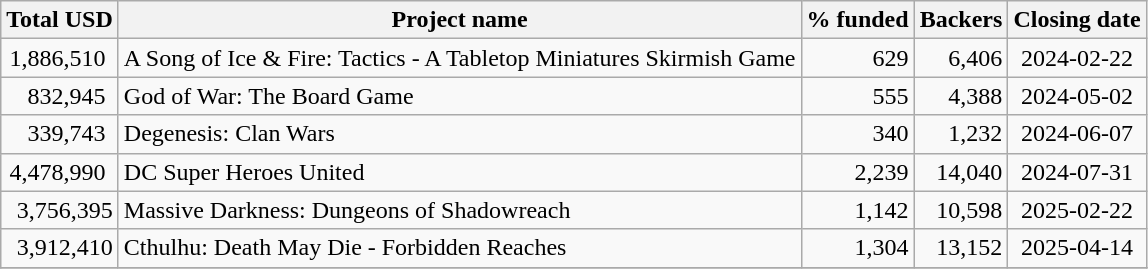<table class="wikitable sortable">
<tr>
<th>Total USD</th>
<th>Project name</th>
<th>% funded</th>
<th>Backers</th>
<th>Closing date</th>
</tr>
<tr>
<td style="text-align:right; padding-right:8px;">1,886,510</td>
<td>A Song of Ice &  Fire: Tactics - A Tabletop Miniatures Skirmish Game</td>
<td style="text-align:right;">629</td>
<td style="text-align:right;">6,406</td>
<td style="text-align:center;">2024-02-22</td>
</tr>
<tr>
<td style="text-align:right; padding-right:8px;">832,945</td>
<td>God of War: The Board Game</td>
<td style="text-align:right;">555</td>
<td style="text-align:right;">4,388</td>
<td style="text-align:center;">2024-05-02</td>
</tr>
<tr>
<td style="text-align:right; padding-right:8px;">339,743</td>
<td>Degenesis: Clan Wars</td>
<td style="text-align:right;">340</td>
<td style="text-align:right;">1,232</td>
<td style="text-align:center;">2024-06-07</td>
</tr>
<tr>
<td style="text-align:right; padding-right:8px;">4,478,990</td>
<td>DC Super Heroes United</td>
<td style="text-align:right;">2,239</td>
<td style="text-align:right;">14,040</td>
<td style="text-align:center;">2024-07-31</td>
</tr>
<tr>
<td style="text-align: right;">3,756,395</td>
<td>Massive Darkness: Dungeons of Shadowreach</td>
<td style="text-align: right;">1,142</td>
<td style="text-align: right;">10,598</td>
<td style="text-align: center;">2025-02-22</td>
</tr>
<tr>
<td style="text-align: right;">3,912,410</td>
<td>Cthulhu: Death May Die - Forbidden Reaches</td>
<td style="text-align: right;">1,304</td>
<td style="text-align: right;">13,152</td>
<td style="text-align: center;">2025-04-14</td>
</tr>
<tr>
</tr>
</table>
